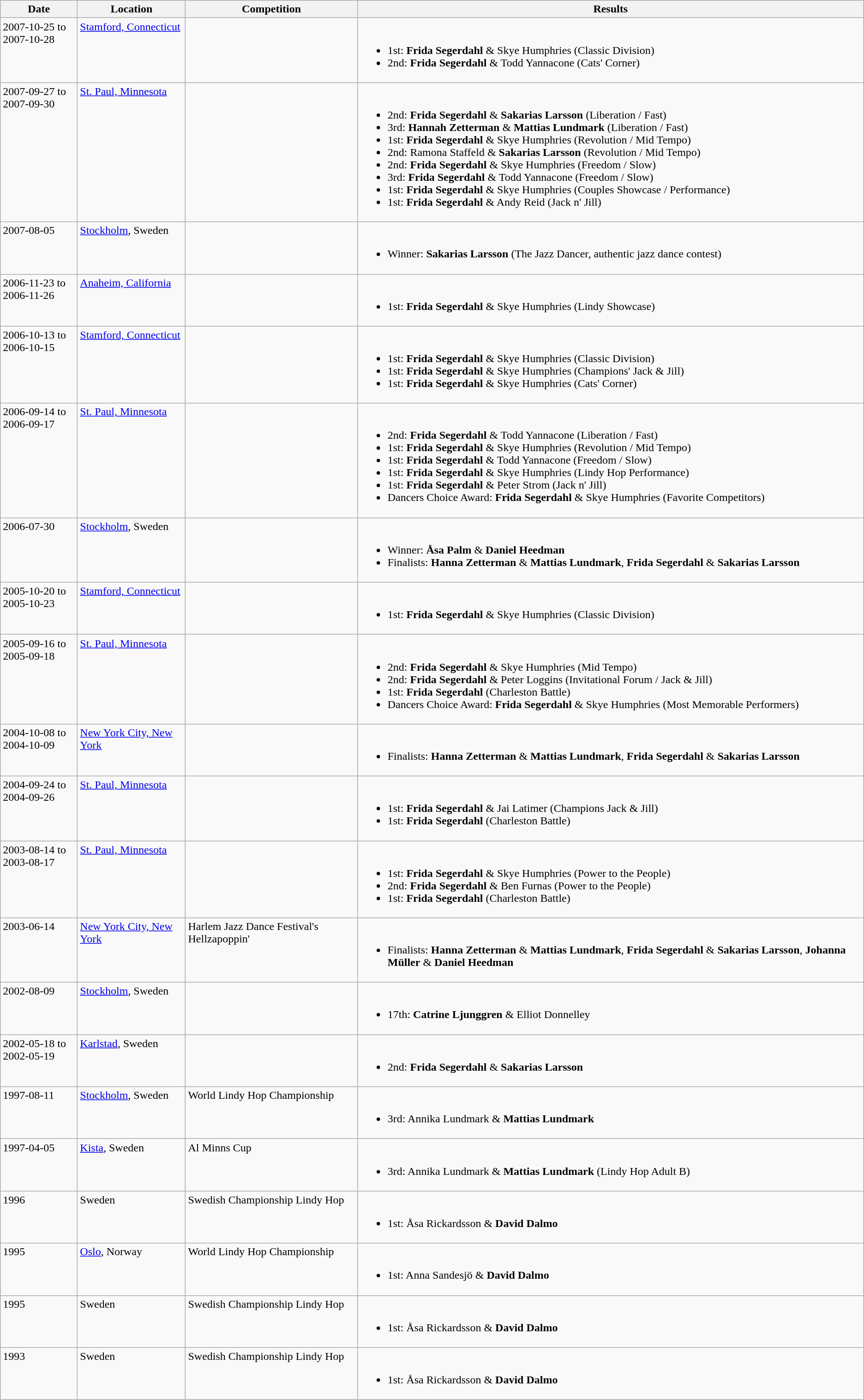<table class="wikitable">
<tr>
<th style="width: 6.5em">Date</th>
<th>Location</th>
<th>Competition</th>
<th>Results</th>
</tr>
<tr style="vertical-align: top">
<td>2007-10-25 to 2007-10-28</td>
<td><a href='#'>Stamford, Connecticut</a></td>
<td></td>
<td><br><ul><li>1st: <strong>Frida Segerdahl</strong> & Skye Humphries (Classic Division)</li><li>2nd: <strong>Frida Segerdahl</strong> & Todd Yannacone (Cats' Corner)</li></ul></td>
</tr>
<tr style="vertical-align: top">
<td>2007-09-27 to 2007-09-30</td>
<td><a href='#'>St. Paul, Minnesota</a></td>
<td></td>
<td><br><ul><li>2nd: <strong>Frida Segerdahl</strong> & <strong>Sakarias Larsson</strong> (Liberation / Fast)</li><li>3rd: <strong>Hannah Zetterman</strong> & <strong>Mattias Lundmark</strong> (Liberation / Fast)</li><li>1st: <strong>Frida Segerdahl</strong> & Skye Humphries (Revolution / Mid Tempo)</li><li>2nd: Ramona Staffeld & <strong>Sakarias Larsson</strong> (Revolution / Mid Tempo)</li><li>2nd: <strong>Frida Segerdahl</strong> & Skye Humphries (Freedom / Slow)</li><li>3rd: <strong>Frida Segerdahl</strong> & Todd Yannacone (Freedom / Slow)</li><li>1st: <strong>Frida Segerdahl</strong> & Skye Humphries (Couples Showcase / Performance)</li><li>1st: <strong>Frida Segerdahl</strong> & Andy Reid (Jack n' Jill)</li></ul></td>
</tr>
<tr style="vertical-align: top">
<td>2007-08-05</td>
<td><a href='#'>Stockholm</a>, Sweden</td>
<td></td>
<td><br><ul><li>Winner: <strong>Sakarias Larsson</strong> (The Jazz Dancer, authentic jazz dance contest)</li></ul></td>
</tr>
<tr style="vertical-align: top">
<td>2006-11-23 to 2006-11-26</td>
<td><a href='#'>Anaheim, California</a></td>
<td></td>
<td><br><ul><li>1st: <strong>Frida Segerdahl</strong> & Skye Humphries (Lindy Showcase)</li></ul></td>
</tr>
<tr style="vertical-align: top">
<td>2006-10-13 to 2006-10-15</td>
<td><a href='#'>Stamford, Connecticut</a></td>
<td></td>
<td><br><ul><li>1st: <strong>Frida Segerdahl</strong> & Skye Humphries (Classic Division)</li><li>1st: <strong>Frida Segerdahl</strong> & Skye Humphries (Champions' Jack & Jill)</li><li>1st: <strong>Frida Segerdahl</strong> & Skye Humphries (Cats' Corner)</li></ul></td>
</tr>
<tr style="vertical-align: top">
<td>2006-09-14 to 2006-09-17</td>
<td><a href='#'>St. Paul, Minnesota</a></td>
<td></td>
<td><br><ul><li>2nd: <strong>Frida Segerdahl</strong> & Todd Yannacone (Liberation / Fast)</li><li>1st: <strong>Frida Segerdahl</strong> & Skye Humphries (Revolution / Mid Tempo)</li><li>1st: <strong>Frida Segerdahl</strong> & Todd Yannacone (Freedom / Slow)</li><li>1st: <strong>Frida Segerdahl</strong> & Skye Humphries (Lindy Hop Performance)</li><li>1st: <strong>Frida Segerdahl</strong> & Peter Strom (Jack n' Jill)</li><li>Dancers Choice Award: <strong>Frida Segerdahl</strong> & Skye Humphries (Favorite Competitors)</li></ul></td>
</tr>
<tr style="vertical-align: top">
<td>2006-07-30</td>
<td><a href='#'>Stockholm</a>, Sweden</td>
<td></td>
<td><br><ul><li>Winner: <strong>Åsa Palm</strong> & <strong>Daniel Heedman</strong></li><li>Finalists: <strong>Hanna Zetterman</strong> & <strong>Mattias Lundmark</strong>, <strong>Frida Segerdahl</strong> & <strong>Sakarias Larsson</strong></li></ul></td>
</tr>
<tr style="vertical-align: top">
<td>2005-10-20 to 2005-10-23</td>
<td><a href='#'>Stamford, Connecticut</a></td>
<td></td>
<td><br><ul><li>1st: <strong>Frida Segerdahl</strong> & Skye Humphries (Classic Division)</li></ul></td>
</tr>
<tr style="vertical-align: top">
<td>2005-09-16 to 2005-09-18</td>
<td><a href='#'>St. Paul, Minnesota</a></td>
<td></td>
<td><br><ul><li>2nd: <strong>Frida Segerdahl</strong> & Skye Humphries (Mid Tempo)</li><li>2nd: <strong>Frida Segerdahl</strong> & Peter Loggins (Invitational Forum / Jack & Jill)</li><li>1st: <strong>Frida Segerdahl</strong> (Charleston Battle)</li><li>Dancers Choice Award: <strong>Frida Segerdahl</strong> & Skye Humphries (Most Memorable Performers)</li></ul></td>
</tr>
<tr style="vertical-align: top">
<td>2004-10-08 to 2004-10-09</td>
<td><a href='#'>New York City, New York</a></td>
<td></td>
<td><br><ul><li>Finalists: <strong>Hanna Zetterman</strong> & <strong>Mattias Lundmark</strong>, <strong>Frida Segerdahl</strong> & <strong>Sakarias Larsson</strong></li></ul></td>
</tr>
<tr style="vertical-align: top">
<td>2004-09-24 to 2004-09-26</td>
<td><a href='#'>St. Paul, Minnesota</a></td>
<td></td>
<td><br><ul><li>1st: <strong>Frida Segerdahl</strong> & Jai Latimer (Champions Jack & Jill)</li><li>1st: <strong>Frida Segerdahl</strong> (Charleston Battle)</li></ul></td>
</tr>
<tr style="vertical-align: top">
<td>2003-08-14 to 2003-08-17</td>
<td><a href='#'>St. Paul, Minnesota</a></td>
<td></td>
<td><br><ul><li>1st: <strong>Frida Segerdahl</strong> & Skye Humphries (Power to the People)</li><li>2nd: <strong>Frida Segerdahl</strong> & Ben Furnas (Power to the People)</li><li>1st: <strong>Frida Segerdahl</strong> (Charleston Battle)</li></ul></td>
</tr>
<tr style="vertical-align: top">
<td>2003-06-14</td>
<td><a href='#'>New York City, New York</a></td>
<td>Harlem Jazz Dance Festival's Hellzapoppin'</td>
<td><br><ul><li>Finalists: <strong>Hanna Zetterman</strong> & <strong>Mattias Lundmark</strong>, <strong>Frida Segerdahl</strong> & <strong>Sakarias Larsson</strong>, <strong>Johanna Müller</strong> & <strong>Daniel Heedman</strong></li></ul></td>
</tr>
<tr style="vertical-align: top">
<td>2002-08-09</td>
<td><a href='#'>Stockholm</a>, Sweden</td>
<td></td>
<td><br><ul><li>17th: <strong>Catrine Ljunggren</strong> & Elliot Donnelley</li></ul></td>
</tr>
<tr style="vertical-align: top">
<td>2002-05-18 to 2002-05-19</td>
<td><a href='#'>Karlstad</a>, Sweden</td>
<td></td>
<td><br><ul><li>2nd: <strong>Frida Segerdahl</strong> & <strong>Sakarias Larsson</strong></li></ul></td>
</tr>
<tr style="vertical-align: top">
<td>1997-08-11</td>
<td><a href='#'>Stockholm</a>, Sweden</td>
<td>World Lindy Hop Championship</td>
<td><br><ul><li>3rd: Annika Lundmark & <strong>Mattias Lundmark</strong></li></ul></td>
</tr>
<tr style="vertical-align: top">
<td>1997-04-05</td>
<td><a href='#'>Kista</a>, Sweden</td>
<td>Al Minns Cup</td>
<td><br><ul><li>3rd: Annika Lundmark & <strong>Mattias Lundmark</strong> (Lindy Hop Adult B)</li></ul></td>
</tr>
<tr style="vertical-align: top">
<td>1996</td>
<td>Sweden</td>
<td>Swedish Championship Lindy Hop</td>
<td><br><ul><li>1st: Åsa Rickardsson & <strong>David Dalmo</strong></li></ul></td>
</tr>
<tr style="vertical-align: top">
<td>1995</td>
<td><a href='#'>Oslo</a>, Norway</td>
<td>World Lindy Hop Championship</td>
<td><br><ul><li>1st: Anna Sandesjö & <strong>David Dalmo</strong></li></ul></td>
</tr>
<tr style="vertical-align: top">
<td>1995</td>
<td>Sweden</td>
<td>Swedish Championship Lindy Hop</td>
<td><br><ul><li>1st: Åsa Rickardsson & <strong>David Dalmo</strong></li></ul></td>
</tr>
<tr style="vertical-align: top">
<td>1993</td>
<td>Sweden</td>
<td>Swedish Championship Lindy Hop</td>
<td><br><ul><li>1st: Åsa Rickardsson & <strong>David Dalmo</strong></li></ul></td>
</tr>
</table>
